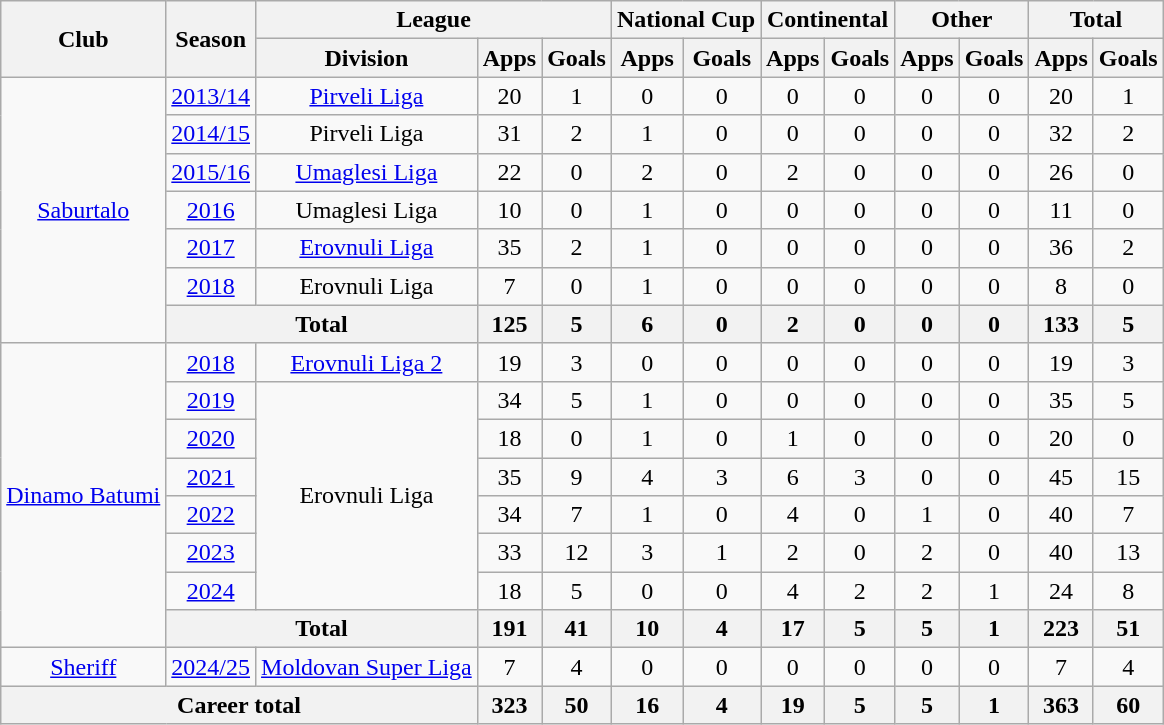<table class="wikitable" style="text-align: center;">
<tr>
<th rowspan="2">Club</th>
<th rowspan="2">Season</th>
<th colspan="3">League</th>
<th colspan="2">National Cup</th>
<th colspan="2">Continental</th>
<th colspan="2">Other</th>
<th colspan="2">Total</th>
</tr>
<tr>
<th>Division</th>
<th>Apps</th>
<th>Goals</th>
<th>Apps</th>
<th>Goals</th>
<th>Apps</th>
<th>Goals</th>
<th>Apps</th>
<th>Goals</th>
<th>Apps</th>
<th>Goals</th>
</tr>
<tr>
<td rowspan="7" valign="center"><a href='#'>Saburtalo</a></td>
<td><a href='#'>2013/14</a></td>
<td><a href='#'>Pirveli Liga</a></td>
<td>20</td>
<td>1</td>
<td>0</td>
<td>0</td>
<td>0</td>
<td>0</td>
<td>0</td>
<td>0</td>
<td>20</td>
<td>1</td>
</tr>
<tr>
<td><a href='#'>2014/15</a></td>
<td>Pirveli Liga</td>
<td>31</td>
<td>2</td>
<td>1</td>
<td>0</td>
<td>0</td>
<td>0</td>
<td>0</td>
<td>0</td>
<td>32</td>
<td>2</td>
</tr>
<tr>
<td><a href='#'>2015/16</a></td>
<td><a href='#'>Umaglesi Liga</a></td>
<td>22</td>
<td>0</td>
<td>2</td>
<td>0</td>
<td>2</td>
<td>0</td>
<td>0</td>
<td>0</td>
<td>26</td>
<td>0</td>
</tr>
<tr>
<td><a href='#'>2016</a></td>
<td>Umaglesi Liga</td>
<td>10</td>
<td>0</td>
<td>1</td>
<td>0</td>
<td>0</td>
<td>0</td>
<td>0</td>
<td>0</td>
<td>11</td>
<td>0</td>
</tr>
<tr>
<td><a href='#'>2017</a></td>
<td><a href='#'>Erovnuli Liga</a></td>
<td>35</td>
<td>2</td>
<td>1</td>
<td>0</td>
<td>0</td>
<td>0</td>
<td>0</td>
<td>0</td>
<td>36</td>
<td>2</td>
</tr>
<tr>
<td><a href='#'>2018</a></td>
<td>Erovnuli Liga</td>
<td>7</td>
<td>0</td>
<td>1</td>
<td>0</td>
<td>0</td>
<td>0</td>
<td>0</td>
<td>0</td>
<td>8</td>
<td>0</td>
</tr>
<tr>
<th colspan="2">Total</th>
<th>125</th>
<th>5</th>
<th>6</th>
<th>0</th>
<th>2</th>
<th>0</th>
<th>0</th>
<th>0</th>
<th>133</th>
<th>5</th>
</tr>
<tr>
<td rowspan="8"><a href='#'>Dinamo Batumi</a></td>
<td><a href='#'>2018</a></td>
<td><a href='#'>Erovnuli Liga 2</a></td>
<td>19</td>
<td>3</td>
<td>0</td>
<td>0</td>
<td>0</td>
<td>0</td>
<td>0</td>
<td>0</td>
<td>19</td>
<td>3</td>
</tr>
<tr>
<td><a href='#'>2019</a></td>
<td rowspan="6">Erovnuli Liga</td>
<td>34</td>
<td>5</td>
<td>1</td>
<td>0</td>
<td>0</td>
<td>0</td>
<td>0</td>
<td>0</td>
<td>35</td>
<td>5</td>
</tr>
<tr>
<td><a href='#'>2020</a></td>
<td>18</td>
<td>0</td>
<td>1</td>
<td>0</td>
<td>1</td>
<td>0</td>
<td>0</td>
<td>0</td>
<td>20</td>
<td>0</td>
</tr>
<tr>
<td><a href='#'>2021</a></td>
<td>35</td>
<td>9</td>
<td>4</td>
<td>3</td>
<td>6</td>
<td>3</td>
<td>0</td>
<td>0</td>
<td>45</td>
<td>15</td>
</tr>
<tr>
<td><a href='#'>2022</a></td>
<td>34</td>
<td>7</td>
<td>1</td>
<td>0</td>
<td>4</td>
<td>0</td>
<td>1</td>
<td>0</td>
<td>40</td>
<td>7</td>
</tr>
<tr>
<td><a href='#'>2023</a></td>
<td>33</td>
<td>12</td>
<td>3</td>
<td>1</td>
<td>2</td>
<td>0</td>
<td>2</td>
<td>0</td>
<td>40</td>
<td>13</td>
</tr>
<tr>
<td><a href='#'>2024</a></td>
<td>18</td>
<td>5</td>
<td>0</td>
<td>0</td>
<td>4</td>
<td>2</td>
<td>2</td>
<td>1</td>
<td>24</td>
<td>8</td>
</tr>
<tr>
<th colspan="2">Total</th>
<th>191</th>
<th>41</th>
<th>10</th>
<th>4</th>
<th>17</th>
<th>5</th>
<th>5</th>
<th>1</th>
<th>223</th>
<th>51</th>
</tr>
<tr>
<td><a href='#'>Sheriff</a></td>
<td><a href='#'>2024/25</a></td>
<td><a href='#'>Moldovan Super Liga</a></td>
<td>7</td>
<td>4</td>
<td>0</td>
<td>0</td>
<td>0</td>
<td>0</td>
<td>0</td>
<td>0</td>
<td>7</td>
<td>4</td>
</tr>
<tr>
<th colspan="3">Career total</th>
<th>323</th>
<th>50</th>
<th>16</th>
<th>4</th>
<th>19</th>
<th>5</th>
<th>5</th>
<th>1</th>
<th>363</th>
<th>60</th>
</tr>
</table>
